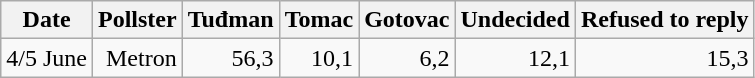<table class=wikitable style=text-align:right>
<tr>
<th>Date</th>
<th>Pollster</th>
<th>Tuđman</th>
<th>Tomac</th>
<th>Gotovac</th>
<th>Undecided</th>
<th>Refused to reply</th>
</tr>
<tr>
<td>4/5 June</td>
<td>Metron</td>
<td>56,3</td>
<td>10,1</td>
<td>6,2</td>
<td>12,1</td>
<td>15,3</td>
</tr>
</table>
